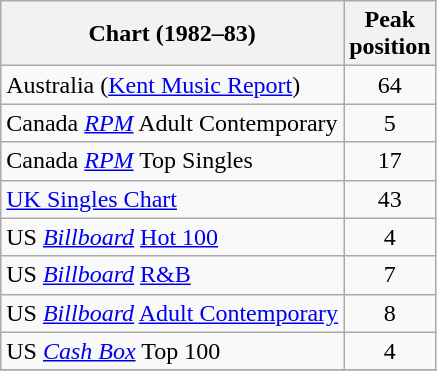<table class="wikitable sortable">
<tr>
<th>Chart (1982–83)</th>
<th>Peak<br>position</th>
</tr>
<tr>
<td>Australia (<a href='#'>Kent Music Report</a>)</td>
<td style="text-align:center;">64</td>
</tr>
<tr>
<td>Canada <em><a href='#'>RPM</a></em> Adult Contemporary</td>
<td style="text-align:center;">5</td>
</tr>
<tr>
<td>Canada <em><a href='#'>RPM</a></em> Top Singles</td>
<td style="text-align:center;">17</td>
</tr>
<tr>
<td><a href='#'>UK Singles Chart</a></td>
<td style="text-align:center;">43</td>
</tr>
<tr>
<td>US <em><a href='#'>Billboard</a></em> <a href='#'>Hot 100</a></td>
<td style="text-align:center;">4</td>
</tr>
<tr>
<td>US <em><a href='#'>Billboard</a></em> <a href='#'>R&B</a></td>
<td style="text-align:center;">7</td>
</tr>
<tr>
<td>US <em><a href='#'>Billboard</a></em> <a href='#'>Adult Contemporary</a></td>
<td style="text-align:center;">8</td>
</tr>
<tr>
<td>US <a href='#'><em>Cash Box</em></a> Top 100</td>
<td align="center">4</td>
</tr>
<tr>
</tr>
</table>
